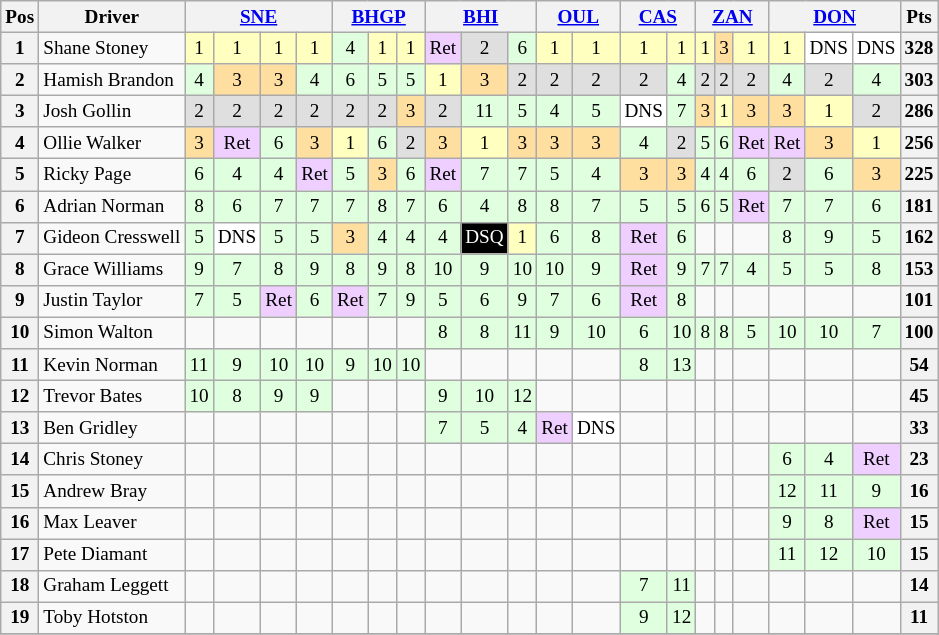<table class="wikitable" style="font-size: 80%; text-align: center;">
<tr valign="top">
<th valign="middle">Pos</th>
<th valign="middle">Driver</th>
<th colspan="4"><a href='#'>SNE</a></th>
<th colspan="3"><a href='#'>BHGP</a></th>
<th colspan="3"><a href='#'>BHI</a></th>
<th colspan="2"><a href='#'>OUL</a></th>
<th colspan="2"><a href='#'>CAS</a></th>
<th colspan="3"><a href='#'>ZAN</a></th>
<th colspan="3"><a href='#'>DON</a></th>
<th valign=middle>Pts</th>
</tr>
<tr>
<th>1</th>
<td align=left>Shane Stoney</td>
<td style="background:#ffffbf;">1</td>
<td style="background:#ffffbf;">1</td>
<td style="background:#ffffbf;">1</td>
<td style="background:#ffffbf;">1</td>
<td style="background:#dfffdf;">4</td>
<td style="background:#ffffbf;">1</td>
<td style="background:#ffffbf;">1</td>
<td style="background:#efcfff;">Ret</td>
<td style="background:#dfdfdf;">2</td>
<td style="background:#dfffdf;">6</td>
<td style="background:#ffffbf;">1</td>
<td style="background:#ffffbf;">1</td>
<td style="background:#ffffbf;">1</td>
<td style="background:#ffffbf;">1</td>
<td style="background:#ffffbf;">1</td>
<td style="background:#ffdf9f;">3</td>
<td style="background:#ffffbf;">1</td>
<td style="background:#ffffbf;">1</td>
<td style="background:#ffffff;">DNS</td>
<td style="background:#ffffff;">DNS</td>
<th>328</th>
</tr>
<tr>
<th>2</th>
<td align=left>Hamish Brandon</td>
<td style="background:#dfffdf;">4</td>
<td style="background:#ffdf9f;">3</td>
<td style="background:#ffdf9f;">3</td>
<td style="background:#dfffdf;">4</td>
<td style="background:#dfffdf;">6</td>
<td style="background:#dfffdf;">5</td>
<td style="background:#dfffdf;">5</td>
<td style="background:#ffffbf;">1</td>
<td style="background:#ffdf9f;">3</td>
<td style="background:#dfdfdf;">2</td>
<td style="background:#dfdfdf;">2</td>
<td style="background:#dfdfdf;">2</td>
<td style="background:#dfdfdf;">2</td>
<td style="background:#dfffdf;">4</td>
<td style="background:#dfdfdf;">2</td>
<td style="background:#dfdfdf;">2</td>
<td style="background:#dfdfdf;">2</td>
<td style="background:#dfffdf;">4</td>
<td style="background:#dfdfdf;">2</td>
<td style="background:#dfffdf;">4</td>
<th>303</th>
</tr>
<tr>
<th>3</th>
<td align=left>Josh Gollin</td>
<td style="background:#dfdfdf;">2</td>
<td style="background:#dfdfdf;">2</td>
<td style="background:#dfdfdf;">2</td>
<td style="background:#dfdfdf;">2</td>
<td style="background:#dfdfdf;">2</td>
<td style="background:#dfdfdf;">2</td>
<td style="background:#ffdf9f;">3</td>
<td style="background:#dfdfdf;">2</td>
<td style="background:#dfffdf;">11</td>
<td style="background:#dfffdf;">5</td>
<td style="background:#dfffdf;">4</td>
<td style="background:#dfffdf;">5</td>
<td style="background:#ffffff;">DNS</td>
<td style="background:#dfffdf;">7</td>
<td style="background:#ffdf9f;">3</td>
<td style="background:#ffffbf;">1</td>
<td style="background:#ffdf9f;">3</td>
<td style="background:#ffdf9f;">3</td>
<td style="background:#ffffbf;">1</td>
<td style="background:#dfdfdf;">2</td>
<th>286</th>
</tr>
<tr>
<th>4</th>
<td align=left>Ollie Walker</td>
<td style="background:#ffdf9f;">3</td>
<td style="background:#efcfff;">Ret</td>
<td style="background:#dfffdf;">6</td>
<td style="background:#ffdf9f;">3</td>
<td style="background:#ffffbf;">1</td>
<td style="background:#dfffdf;">6</td>
<td style="background:#dfdfdf;">2</td>
<td style="background:#ffdf9f;">3</td>
<td style="background:#ffffbf;">1</td>
<td style="background:#ffdf9f;">3</td>
<td style="background:#ffdf9f;">3</td>
<td style="background:#ffdf9f;">3</td>
<td style="background:#dfffdf;">4</td>
<td style="background:#dfdfdf;">2</td>
<td style="background:#dfffdf;">5</td>
<td style="background:#dfffdf;">6</td>
<td style="background:#efcfff;">Ret</td>
<td style="background:#efcfff;">Ret</td>
<td style="background:#ffdf9f;">3</td>
<td style="background:#ffffbf;">1</td>
<th>256</th>
</tr>
<tr>
<th>5</th>
<td align=left>Ricky Page</td>
<td style="background:#dfffdf;">6</td>
<td style="background:#dfffdf;">4</td>
<td style="background:#dfffdf;">4</td>
<td style="background:#efcfff;">Ret</td>
<td style="background:#dfffdf;">5</td>
<td style="background:#ffdf9f;">3</td>
<td style="background:#dfffdf;">6</td>
<td style="background:#efcfff;">Ret</td>
<td style="background:#dfffdf;">7</td>
<td style="background:#dfffdf;">7</td>
<td style="background:#dfffdf;">5</td>
<td style="background:#dfffdf;">4</td>
<td style="background:#ffdf9f;">3</td>
<td style="background:#ffdf9f;">3</td>
<td style="background:#dfffdf;">4</td>
<td style="background:#dfffdf;">4</td>
<td style="background:#dfffdf;">6</td>
<td style="background:#dfdfdf;">2</td>
<td style="background:#dfffdf;">6</td>
<td style="background:#ffdf9f;">3</td>
<th>225</th>
</tr>
<tr>
<th>6</th>
<td align=left>Adrian Norman</td>
<td style="background:#dfffdf;">8</td>
<td style="background:#dfffdf;">6</td>
<td style="background:#dfffdf;">7</td>
<td style="background:#dfffdf;">7</td>
<td style="background:#dfffdf;">7</td>
<td style="background:#dfffdf;">8</td>
<td style="background:#dfffdf;">7</td>
<td style="background:#dfffdf;">6</td>
<td style="background:#dfffdf;">4</td>
<td style="background:#dfffdf;">8</td>
<td style="background:#dfffdf;">8</td>
<td style="background:#dfffdf;">7</td>
<td style="background:#dfffdf;">5</td>
<td style="background:#dfffdf;">5</td>
<td style="background:#dfffdf;">6</td>
<td style="background:#dfffdf;">5</td>
<td style="background:#efcfff;">Ret</td>
<td style="background:#dfffdf;">7</td>
<td style="background:#dfffdf;">7</td>
<td style="background:#dfffdf;">6</td>
<th>181</th>
</tr>
<tr>
<th>7</th>
<td align=left>Gideon Cresswell</td>
<td style="background:#dfffdf;">5</td>
<td style="background:#ffffff;">DNS</td>
<td style="background:#dfffdf;">5</td>
<td style="background:#dfffdf;">5</td>
<td style="background:#ffdf9f;">3</td>
<td style="background:#dfffdf;">4</td>
<td style="background:#dfffdf;">4</td>
<td style="background:#dfffdf;">4</td>
<td style="background-color:#000000; color:white">DSQ</td>
<td style="background:#ffffbf;">1</td>
<td style="background:#dfffdf;">6</td>
<td style="background:#dfffdf;">8</td>
<td style="background:#efcfff;">Ret</td>
<td style="background:#dfffdf;">6</td>
<td></td>
<td></td>
<td></td>
<td style="background:#dfffdf;">8</td>
<td style="background:#dfffdf;">9</td>
<td style="background:#dfffdf;">5</td>
<th>162</th>
</tr>
<tr>
<th>8</th>
<td align=left>Grace Williams</td>
<td style="background:#dfffdf;">9</td>
<td style="background:#dfffdf;">7</td>
<td style="background:#dfffdf;">8</td>
<td style="background:#dfffdf;">9</td>
<td style="background:#dfffdf;">8</td>
<td style="background:#dfffdf;">9</td>
<td style="background:#dfffdf;">8</td>
<td style="background:#dfffdf;">10</td>
<td style="background:#dfffdf;">9</td>
<td style="background:#dfffdf;">10</td>
<td style="background:#dfffdf;">10</td>
<td style="background:#dfffdf;">9</td>
<td style="background:#efcfff;">Ret</td>
<td style="background:#dfffdf;">9</td>
<td style="background:#dfffdf;">7</td>
<td style="background:#dfffdf;">7</td>
<td style="background:#dfffdf;">4</td>
<td style="background:#dfffdf;">5</td>
<td style="background:#dfffdf;">5</td>
<td style="background:#dfffdf;">8</td>
<th>153</th>
</tr>
<tr>
<th>9</th>
<td align=left>Justin Taylor</td>
<td style="background:#dfffdf;">7</td>
<td style="background:#dfffdf;">5</td>
<td style="background:#efcfff;">Ret</td>
<td style="background:#dfffdf;">6</td>
<td style="background:#efcfff;">Ret</td>
<td style="background:#dfffdf;">7</td>
<td style="background:#dfffdf;">9</td>
<td style="background:#dfffdf;">5</td>
<td style="background:#dfffdf;">6</td>
<td style="background:#dfffdf;">9</td>
<td style="background:#dfffdf;">7</td>
<td style="background:#dfffdf;">6</td>
<td style="background:#efcfff;">Ret</td>
<td style="background:#dfffdf;">8</td>
<td></td>
<td></td>
<td></td>
<td></td>
<td></td>
<td></td>
<th>101</th>
</tr>
<tr>
<th>10</th>
<td align=left>Simon Walton</td>
<td></td>
<td></td>
<td></td>
<td></td>
<td></td>
<td></td>
<td></td>
<td style="background:#dfffdf;">8</td>
<td style="background:#dfffdf;">8</td>
<td style="background:#dfffdf;">11</td>
<td style="background:#dfffdf;">9</td>
<td style="background:#dfffdf;">10</td>
<td style="background:#dfffdf;">6</td>
<td style="background:#dfffdf;">10</td>
<td style="background:#dfffdf;">8</td>
<td style="background:#dfffdf;">8</td>
<td style="background:#dfffdf;">5</td>
<td style="background:#dfffdf;">10</td>
<td style="background:#dfffdf;">10</td>
<td style="background:#dfffdf;">7</td>
<th>100</th>
</tr>
<tr>
<th>11</th>
<td align=left>Kevin Norman</td>
<td style="background:#dfffdf;">11</td>
<td style="background:#dfffdf;">9</td>
<td style="background:#dfffdf;">10</td>
<td style="background:#dfffdf;">10</td>
<td style="background:#dfffdf;">9</td>
<td style="background:#dfffdf;">10</td>
<td style="background:#dfffdf;">10</td>
<td></td>
<td></td>
<td></td>
<td></td>
<td></td>
<td style="background:#dfffdf;">8</td>
<td style="background:#dfffdf;">13</td>
<td></td>
<td></td>
<td></td>
<td></td>
<td></td>
<td></td>
<th>54</th>
</tr>
<tr>
<th>12</th>
<td align=left>Trevor Bates</td>
<td style="background:#dfffdf;">10</td>
<td style="background:#dfffdf;">8</td>
<td style="background:#dfffdf;">9</td>
<td style="background:#dfffdf;">9</td>
<td></td>
<td></td>
<td></td>
<td style="background:#dfffdf;">9</td>
<td style="background:#dfffdf;">10</td>
<td style="background:#dfffdf;">12</td>
<td></td>
<td></td>
<td></td>
<td></td>
<td></td>
<td></td>
<td></td>
<td></td>
<td></td>
<td></td>
<th>45</th>
</tr>
<tr>
<th>13</th>
<td align=left>Ben Gridley</td>
<td></td>
<td></td>
<td></td>
<td></td>
<td></td>
<td></td>
<td></td>
<td style="background:#dfffdf;">7</td>
<td style="background:#dfffdf;">5</td>
<td style="background:#dfffdf;">4</td>
<td style="background:#efcfff;">Ret</td>
<td style="background:#ffffff;">DNS</td>
<td></td>
<td></td>
<td></td>
<td></td>
<td></td>
<td></td>
<td></td>
<td></td>
<th>33</th>
</tr>
<tr>
<th>14</th>
<td align=left>Chris Stoney</td>
<td></td>
<td></td>
<td></td>
<td></td>
<td></td>
<td></td>
<td></td>
<td></td>
<td></td>
<td></td>
<td></td>
<td></td>
<td></td>
<td></td>
<td></td>
<td></td>
<td></td>
<td style="background:#dfffdf;">6</td>
<td style="background:#dfffdf;">4</td>
<td style="background:#efcfff;">Ret</td>
<th>23</th>
</tr>
<tr>
<th>15</th>
<td align=left>Andrew Bray</td>
<td></td>
<td></td>
<td></td>
<td></td>
<td></td>
<td></td>
<td></td>
<td></td>
<td></td>
<td></td>
<td></td>
<td></td>
<td></td>
<td></td>
<td></td>
<td></td>
<td></td>
<td style="background:#dfffdf;">12</td>
<td style="background:#dfffdf;">11</td>
<td style="background:#dfffdf;">9</td>
<th>16</th>
</tr>
<tr>
<th>16</th>
<td align=left>Max Leaver</td>
<td></td>
<td></td>
<td></td>
<td></td>
<td></td>
<td></td>
<td></td>
<td></td>
<td></td>
<td></td>
<td></td>
<td></td>
<td></td>
<td></td>
<td></td>
<td></td>
<td></td>
<td style="background:#dfffdf;">9</td>
<td style="background:#dfffdf;">8</td>
<td style="background:#efcfff;">Ret</td>
<th>15</th>
</tr>
<tr>
<th>17</th>
<td align=left>Pete Diamant</td>
<td></td>
<td></td>
<td></td>
<td></td>
<td></td>
<td></td>
<td></td>
<td></td>
<td></td>
<td></td>
<td></td>
<td></td>
<td></td>
<td></td>
<td></td>
<td></td>
<td></td>
<td style="background:#dfffdf;">11</td>
<td style="background:#dfffdf;">12</td>
<td style="background:#dfffdf;">10</td>
<th>15</th>
</tr>
<tr>
<th>18</th>
<td align=left>Graham Leggett</td>
<td></td>
<td></td>
<td></td>
<td></td>
<td></td>
<td></td>
<td></td>
<td></td>
<td></td>
<td></td>
<td></td>
<td></td>
<td style="background:#dfffdf;">7</td>
<td style="background:#dfffdf;">11</td>
<td></td>
<td></td>
<td></td>
<td></td>
<td></td>
<td></td>
<th>14</th>
</tr>
<tr>
<th>19</th>
<td align=left>Toby Hotston</td>
<td></td>
<td></td>
<td></td>
<td></td>
<td></td>
<td></td>
<td></td>
<td></td>
<td></td>
<td></td>
<td></td>
<td></td>
<td style="background:#dfffdf;">9</td>
<td style="background:#dfffdf;">12</td>
<td></td>
<td></td>
<td></td>
<td></td>
<td></td>
<td></td>
<th>11</th>
</tr>
<tr>
</tr>
</table>
